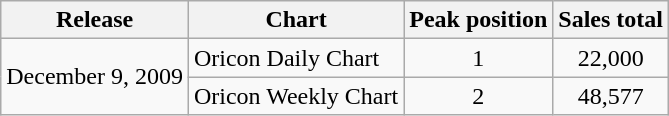<table class="wikitable">
<tr>
<th>Release</th>
<th>Chart</th>
<th>Peak position</th>
<th>Sales total</th>
</tr>
<tr>
<td rowspan="4">December 9, 2009</td>
<td>Oricon Daily Chart</td>
<td align="center">1</td>
<td align="center">22,000</td>
</tr>
<tr>
<td>Oricon Weekly Chart</td>
<td align="center">2</td>
<td align="center">48,577</td>
</tr>
</table>
